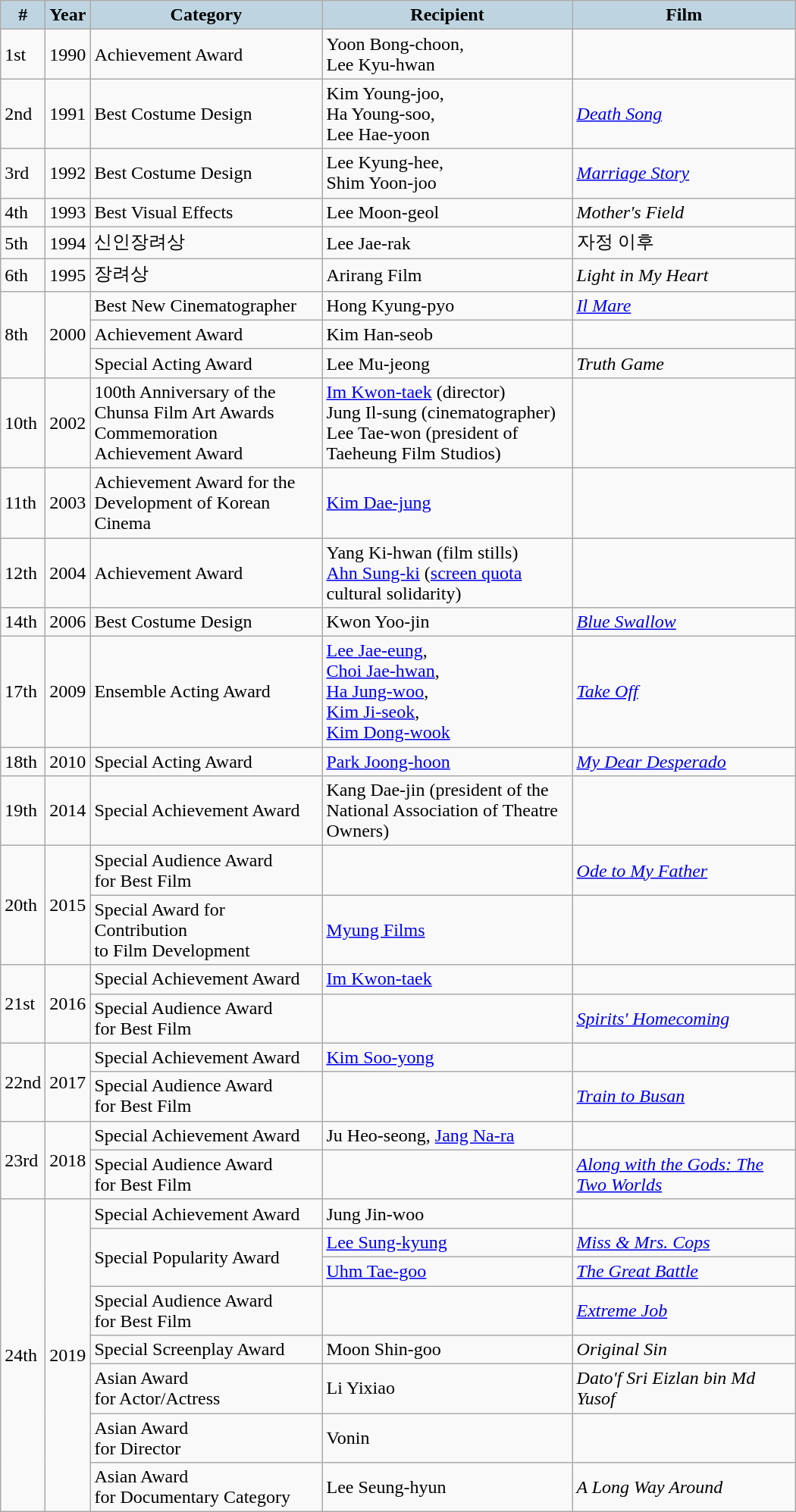<table class="wikitable" style="width:700px">
<tr>
<th style="background:#BED5E1; width:10px">#</th>
<th style="background:#BED5E1; width:10px">Year</th>
<th style="background:#BED5E1;">Category</th>
<th style="background:#BED5E1;">Recipient</th>
<th style="background:#BED5E1;">Film</th>
</tr>
<tr>
<td>1st</td>
<td>1990</td>
<td>Achievement Award</td>
<td>Yoon Bong-choon, <br> Lee Kyu-hwan</td>
<td></td>
</tr>
<tr>
<td>2nd</td>
<td>1991</td>
<td>Best Costume Design</td>
<td>Kim Young-joo, <br> Ha Young-soo, <br> Lee Hae-yoon</td>
<td><em><a href='#'>Death Song</a></em></td>
</tr>
<tr>
<td>3rd</td>
<td>1992</td>
<td>Best Costume Design</td>
<td>Lee Kyung-hee, <br> Shim Yoon-joo</td>
<td><em><a href='#'>Marriage Story</a></em></td>
</tr>
<tr>
<td>4th</td>
<td>1993</td>
<td>Best Visual Effects</td>
<td>Lee Moon-geol</td>
<td><em>Mother's Field</em></td>
</tr>
<tr>
<td>5th</td>
<td>1994</td>
<td>신인장려상</td>
<td>Lee Jae-rak</td>
<td>자정 이후</td>
</tr>
<tr>
<td>6th</td>
<td>1995</td>
<td>장려상</td>
<td>Arirang Film</td>
<td><em>Light in My Heart</em></td>
</tr>
<tr>
<td rowspan=3>8th</td>
<td rowspan=3>2000</td>
<td>Best New Cinematographer</td>
<td>Hong Kyung-pyo</td>
<td><em><a href='#'>Il Mare</a></em></td>
</tr>
<tr>
<td>Achievement Award</td>
<td>Kim Han-seob</td>
<td></td>
</tr>
<tr>
<td>Special Acting Award</td>
<td>Lee Mu-jeong</td>
<td><em>Truth Game</em></td>
</tr>
<tr>
<td>10th</td>
<td>2002</td>
<td>100th Anniversary of the <br> Chunsa Film Art Awards <br> Commemoration Achievement Award</td>
<td><a href='#'>Im Kwon-taek</a> (director) <br> Jung Il-sung (cinematographer) <br> Lee Tae-won (president of <br> Taeheung Film Studios)</td>
<td></td>
</tr>
<tr>
<td>11th</td>
<td>2003</td>
<td>Achievement Award for the <br> Development of Korean Cinema</td>
<td><a href='#'>Kim Dae-jung</a></td>
<td></td>
</tr>
<tr>
<td>12th</td>
<td>2004</td>
<td>Achievement Award</td>
<td>Yang Ki-hwan (film stills) <br> <a href='#'>Ahn Sung-ki</a> (<a href='#'>screen quota</a> <br> cultural solidarity)</td>
<td></td>
</tr>
<tr>
<td>14th</td>
<td>2006</td>
<td>Best Costume Design</td>
<td>Kwon Yoo-jin</td>
<td><em><a href='#'>Blue Swallow</a></em></td>
</tr>
<tr>
<td>17th</td>
<td>2009</td>
<td>Ensemble Acting Award</td>
<td><a href='#'>Lee Jae-eung</a>, <br> <a href='#'>Choi Jae-hwan</a>, <br> <a href='#'>Ha Jung-woo</a>, <br> <a href='#'>Kim Ji-seok</a>, <br> <a href='#'>Kim Dong-wook</a></td>
<td><em><a href='#'>Take Off</a></em></td>
</tr>
<tr>
<td>18th</td>
<td>2010</td>
<td>Special Acting Award</td>
<td><a href='#'>Park Joong-hoon</a></td>
<td><em><a href='#'>My Dear Desperado</a></em></td>
</tr>
<tr>
<td>19th</td>
<td>2014</td>
<td>Special Achievement Award</td>
<td>Kang Dae-jin (president of the <br> National Association of Theatre Owners)</td>
<td></td>
</tr>
<tr>
<td rowspan=2>20th</td>
<td rowspan=2>2015</td>
<td>Special Audience Award <br> for Best Film</td>
<td></td>
<td><em><a href='#'>Ode to My Father</a></em></td>
</tr>
<tr>
<td>Special Award for Contribution <br> to Film Development</td>
<td><a href='#'>Myung Films</a></td>
<td></td>
</tr>
<tr>
<td rowspan=2>21st</td>
<td rowspan=2>2016</td>
<td>Special Achievement Award</td>
<td><a href='#'>Im Kwon-taek</a></td>
<td></td>
</tr>
<tr>
<td>Special Audience Award <br> for Best Film</td>
<td></td>
<td><em><a href='#'>Spirits' Homecoming</a></em></td>
</tr>
<tr>
<td rowspan=2>22nd</td>
<td rowspan=2>2017</td>
<td>Special Achievement Award</td>
<td><a href='#'>Kim Soo-yong</a></td>
<td></td>
</tr>
<tr>
<td>Special Audience Award <br> for Best Film</td>
<td></td>
<td><em><a href='#'>Train to Busan</a></em></td>
</tr>
<tr>
<td rowspan=2>23rd</td>
<td rowspan=2>2018</td>
<td>Special Achievement Award</td>
<td>Ju Heo-seong, <a href='#'>Jang Na-ra</a></td>
<td></td>
</tr>
<tr>
<td>Special Audience Award <br> for Best Film</td>
<td></td>
<td><em><a href='#'>Along with the Gods: The Two Worlds</a></em></td>
</tr>
<tr>
<td rowspan=8>24th</td>
<td rowspan=8>2019</td>
<td>Special Achievement Award</td>
<td>Jung Jin-woo</td>
<td></td>
</tr>
<tr>
<td rowspan=2>Special Popularity Award</td>
<td><a href='#'>Lee Sung-kyung</a></td>
<td><em><a href='#'>Miss & Mrs. Cops</a></em></td>
</tr>
<tr>
<td><a href='#'>Uhm Tae-goo</a></td>
<td><em><a href='#'>The Great Battle</a></em></td>
</tr>
<tr>
<td>Special Audience Award<br>for Best Film</td>
<td></td>
<td><em><a href='#'>Extreme Job</a></em></td>
</tr>
<tr>
<td>Special Screenplay Award</td>
<td>Moon Shin-goo</td>
<td><em>Original Sin</em></td>
</tr>
<tr>
<td>Asian Award<br>for Actor/Actress</td>
<td> Li Yixiao</td>
<td> <em>Dato'f Sri Eizlan bin Md Yusof</em></td>
</tr>
<tr>
<td>Asian Award<br>for Director</td>
<td> Vonin</td>
<td></td>
</tr>
<tr>
<td>Asian Award<br>for Documentary Category</td>
<td>Lee Seung-hyun</td>
<td><em>A Long Way Around</em></td>
</tr>
</table>
